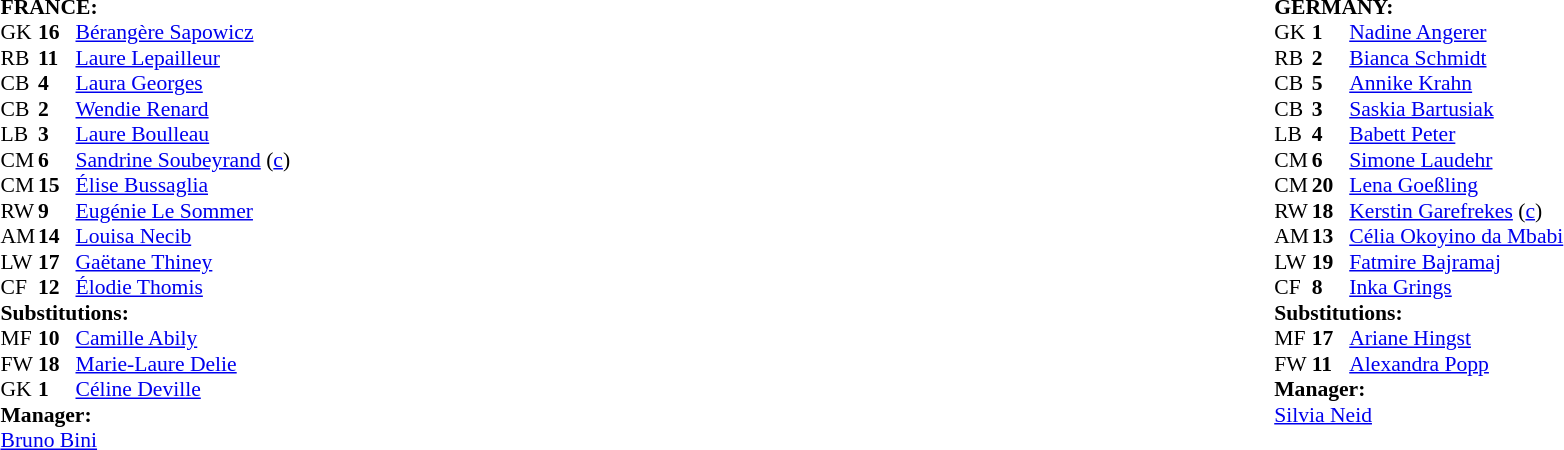<table width="100%">
<tr>
<td valign="top" width="50%"><br><table style="font-size: 90%" cellspacing="0" cellpadding="0">
<tr>
<td colspan=4><br><strong>FRANCE:</strong></td>
</tr>
<tr>
<th width="25"></th>
<th width="25"></th>
</tr>
<tr>
<td>GK</td>
<td><strong>16</strong></td>
<td><a href='#'>Bérangère Sapowicz</a></td>
<td></td>
</tr>
<tr>
<td>RB</td>
<td><strong>11</strong></td>
<td><a href='#'>Laure Lepailleur</a></td>
</tr>
<tr>
<td>CB</td>
<td><strong>4</strong></td>
<td><a href='#'>Laura Georges</a></td>
<td></td>
</tr>
<tr>
<td>CB</td>
<td><strong>2</strong></td>
<td><a href='#'>Wendie Renard</a></td>
<td></td>
</tr>
<tr>
<td>LB</td>
<td><strong>3</strong></td>
<td><a href='#'>Laure Boulleau</a></td>
</tr>
<tr>
<td>CM</td>
<td><strong>6</strong></td>
<td><a href='#'>Sandrine Soubeyrand</a> (<a href='#'>c</a>)</td>
</tr>
<tr>
<td>CM</td>
<td><strong>15</strong></td>
<td><a href='#'>Élise Bussaglia</a></td>
<td></td>
</tr>
<tr>
<td>RW</td>
<td><strong>9</strong></td>
<td><a href='#'>Eugénie Le Sommer</a></td>
<td></td>
<td></td>
</tr>
<tr>
<td>AM</td>
<td><strong>14</strong></td>
<td><a href='#'>Louisa Necib</a></td>
<td></td>
<td></td>
</tr>
<tr>
<td>LW</td>
<td><strong>17</strong></td>
<td><a href='#'>Gaëtane Thiney</a></td>
</tr>
<tr>
<td>CF</td>
<td><strong>12</strong></td>
<td><a href='#'>Élodie Thomis</a></td>
<td></td>
<td></td>
</tr>
<tr>
<td colspan=3><strong>Substitutions:</strong></td>
</tr>
<tr>
<td>MF</td>
<td><strong>10</strong></td>
<td><a href='#'>Camille Abily</a></td>
<td></td>
<td></td>
</tr>
<tr>
<td>FW</td>
<td><strong>18</strong></td>
<td><a href='#'>Marie-Laure Delie</a></td>
<td></td>
<td></td>
</tr>
<tr>
<td>GK</td>
<td><strong>1</strong></td>
<td><a href='#'>Céline Deville</a></td>
<td></td>
<td></td>
</tr>
<tr>
<td colspan=3><strong>Manager:</strong></td>
</tr>
<tr>
<td colspan=3><a href='#'>Bruno Bini</a></td>
</tr>
</table>
</td>
<td valign="top"></td>
<td valign="top" width="50%"><br><table style="font-size: 90%" cellspacing="0" cellpadding="0" align="center">
<tr>
<td colspan=4><br><strong>GERMANY:</strong></td>
</tr>
<tr>
<th width=25></th>
<th width=25></th>
</tr>
<tr>
<td>GK</td>
<td><strong>1</strong></td>
<td><a href='#'>Nadine Angerer</a></td>
</tr>
<tr>
<td>RB</td>
<td><strong>2</strong></td>
<td><a href='#'>Bianca Schmidt</a></td>
</tr>
<tr>
<td>CB</td>
<td><strong>5</strong></td>
<td><a href='#'>Annike Krahn</a></td>
<td></td>
<td></td>
</tr>
<tr>
<td>CB</td>
<td><strong>3</strong></td>
<td><a href='#'>Saskia Bartusiak</a></td>
</tr>
<tr>
<td>LB</td>
<td><strong>4</strong></td>
<td><a href='#'>Babett Peter</a></td>
</tr>
<tr>
<td>CM</td>
<td><strong>6</strong></td>
<td><a href='#'>Simone Laudehr</a></td>
<td></td>
<td></td>
</tr>
<tr>
<td>CM</td>
<td><strong>20</strong></td>
<td><a href='#'>Lena Goeßling</a></td>
<td></td>
</tr>
<tr>
<td>RW</td>
<td><strong>18</strong></td>
<td><a href='#'>Kerstin Garefrekes</a> (<a href='#'>c</a>)</td>
</tr>
<tr>
<td>AM</td>
<td><strong>13</strong></td>
<td><a href='#'>Célia Okoyino da Mbabi</a></td>
</tr>
<tr>
<td>LW</td>
<td><strong>19</strong></td>
<td><a href='#'>Fatmire Bajramaj</a></td>
<td></td>
</tr>
<tr>
<td>CF</td>
<td><strong>8</strong></td>
<td><a href='#'>Inka Grings</a></td>
</tr>
<tr>
<td colspan=3><strong>Substitutions:</strong></td>
</tr>
<tr>
<td>MF</td>
<td><strong>17</strong></td>
<td><a href='#'>Ariane Hingst</a></td>
<td></td>
<td></td>
</tr>
<tr>
<td>FW</td>
<td><strong>11</strong></td>
<td><a href='#'>Alexandra Popp</a></td>
<td></td>
<td></td>
</tr>
<tr>
<td colspan=3><strong>Manager:</strong></td>
</tr>
<tr>
<td colspan=3><a href='#'>Silvia Neid</a></td>
</tr>
</table>
</td>
</tr>
</table>
